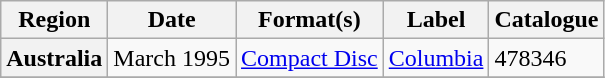<table class="wikitable plainrowheaders">
<tr>
<th scope="col">Region</th>
<th scope="col">Date</th>
<th scope="col">Format(s)</th>
<th scope="col">Label</th>
<th scope="col">Catalogue</th>
</tr>
<tr>
<th scope="row">Australia</th>
<td>March 1995</td>
<td><a href='#'>Compact Disc</a></td>
<td><a href='#'>Columbia</a></td>
<td>478346</td>
</tr>
<tr>
</tr>
</table>
